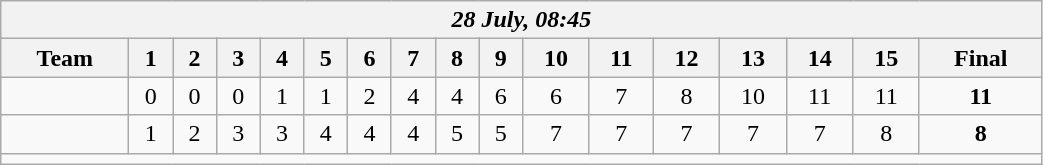<table class=wikitable style="text-align:center; width: 55%">
<tr>
<th colspan=17><em>28 July, 08:45</em></th>
</tr>
<tr>
<th>Team</th>
<th>1</th>
<th>2</th>
<th>3</th>
<th>4</th>
<th>5</th>
<th>6</th>
<th>7</th>
<th>8</th>
<th>9</th>
<th>10</th>
<th>11</th>
<th>12</th>
<th>13</th>
<th>14</th>
<th>15</th>
<th>Final</th>
</tr>
<tr>
<td align=left><strong></strong></td>
<td>0</td>
<td>0</td>
<td>0</td>
<td>1</td>
<td>1</td>
<td>2</td>
<td>4</td>
<td>4</td>
<td>6</td>
<td>6</td>
<td>7</td>
<td>8</td>
<td>10</td>
<td>11</td>
<td>11</td>
<td><strong>11</strong></td>
</tr>
<tr>
<td align=left></td>
<td>1</td>
<td>2</td>
<td>3</td>
<td>3</td>
<td>4</td>
<td>4</td>
<td>4</td>
<td>5</td>
<td>5</td>
<td>7</td>
<td>7</td>
<td>7</td>
<td>7</td>
<td>7</td>
<td>8</td>
<td><strong>8</strong></td>
</tr>
<tr>
<td colspan=17></td>
</tr>
</table>
